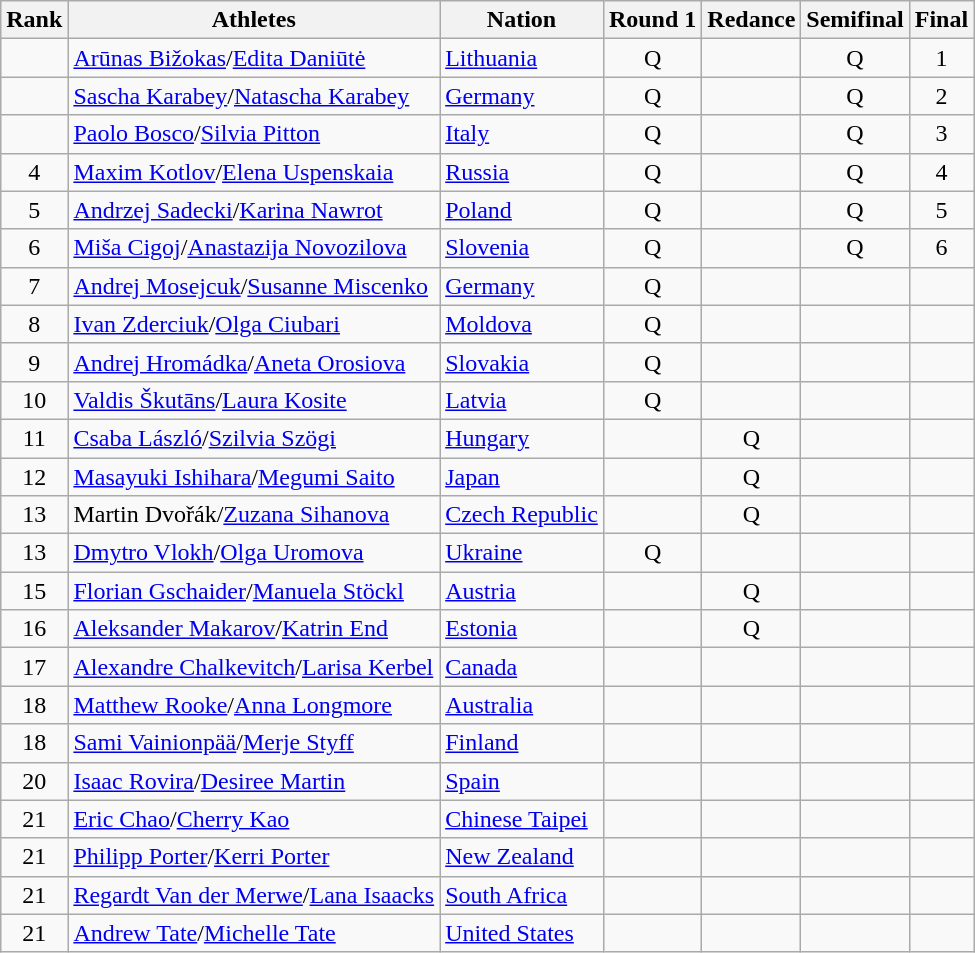<table class="wikitable sortable" style="text-align:center">
<tr>
<th>Rank</th>
<th>Athletes</th>
<th>Nation</th>
<th>Round 1</th>
<th>Redance</th>
<th>Semifinal</th>
<th>Final</th>
</tr>
<tr>
<td></td>
<td align=left><a href='#'>Arūnas Bižokas</a>/<a href='#'>Edita Daniūtė</a></td>
<td align=left> <a href='#'>Lithuania</a></td>
<td>Q</td>
<td></td>
<td>Q</td>
<td>1</td>
</tr>
<tr>
<td></td>
<td align=left><a href='#'>Sascha Karabey</a>/<a href='#'>Natascha Karabey</a></td>
<td align=left> <a href='#'>Germany</a></td>
<td>Q</td>
<td></td>
<td>Q</td>
<td>2</td>
</tr>
<tr>
<td></td>
<td align=left><a href='#'>Paolo Bosco</a>/<a href='#'>Silvia Pitton</a></td>
<td align=left> <a href='#'>Italy</a></td>
<td>Q</td>
<td></td>
<td>Q</td>
<td>3</td>
</tr>
<tr>
<td>4</td>
<td align=left><a href='#'>Maxim Kotlov</a>/<a href='#'>Elena Uspenskaia</a></td>
<td align=left> <a href='#'>Russia</a></td>
<td>Q</td>
<td></td>
<td>Q</td>
<td>4</td>
</tr>
<tr>
<td>5</td>
<td align=left><a href='#'>Andrzej Sadecki</a>/<a href='#'>Karina Nawrot</a></td>
<td align=left> <a href='#'>Poland</a></td>
<td>Q</td>
<td></td>
<td>Q</td>
<td>5</td>
</tr>
<tr>
<td>6</td>
<td align=left><a href='#'>Miša Cigoj</a>/<a href='#'>Anastazija Novozilova</a></td>
<td align=left> <a href='#'>Slovenia</a></td>
<td>Q</td>
<td></td>
<td>Q</td>
<td>6</td>
</tr>
<tr>
<td>7</td>
<td align=left><a href='#'>Andrej Mosejcuk</a>/<a href='#'>Susanne Miscenko</a></td>
<td align=left> <a href='#'>Germany</a></td>
<td>Q</td>
<td></td>
<td></td>
<td></td>
</tr>
<tr>
<td>8</td>
<td align=left><a href='#'>Ivan Zderciuk</a>/<a href='#'>Olga Ciubari</a></td>
<td align=left> <a href='#'>Moldova</a></td>
<td>Q</td>
<td></td>
<td></td>
<td></td>
</tr>
<tr>
<td>9</td>
<td align=left><a href='#'>Andrej Hromádka</a>/<a href='#'>Aneta Orosiova</a></td>
<td align=left> <a href='#'>Slovakia</a></td>
<td>Q</td>
<td></td>
<td></td>
<td></td>
</tr>
<tr>
<td>10</td>
<td align=left><a href='#'>Valdis Škutāns</a>/<a href='#'>Laura Kosite</a></td>
<td align=left> <a href='#'>Latvia</a></td>
<td>Q</td>
<td></td>
<td></td>
<td></td>
</tr>
<tr>
<td>11</td>
<td align=left><a href='#'>Csaba László</a>/<a href='#'>Szilvia Szögi</a></td>
<td align=left> <a href='#'>Hungary</a></td>
<td></td>
<td>Q</td>
<td></td>
<td></td>
</tr>
<tr>
<td>12</td>
<td align=left><a href='#'>Masayuki Ishihara</a>/<a href='#'>Megumi Saito</a></td>
<td align=left> <a href='#'>Japan</a></td>
<td></td>
<td>Q</td>
<td></td>
<td></td>
</tr>
<tr>
<td>13</td>
<td align=left>Martin Dvořák/<a href='#'>Zuzana Sihanova</a></td>
<td align=left> <a href='#'>Czech Republic</a></td>
<td></td>
<td>Q</td>
<td></td>
<td></td>
</tr>
<tr>
<td>13</td>
<td align=left><a href='#'>Dmytro Vlokh</a>/<a href='#'>Olga Uromova</a></td>
<td align=left> <a href='#'>Ukraine</a></td>
<td>Q</td>
<td></td>
<td></td>
<td></td>
</tr>
<tr>
<td>15</td>
<td align=left><a href='#'>Florian Gschaider</a>/<a href='#'>Manuela Stöckl</a></td>
<td align=left> <a href='#'>Austria</a></td>
<td></td>
<td>Q</td>
<td></td>
<td></td>
</tr>
<tr>
<td>16</td>
<td align=left><a href='#'>Aleksander Makarov</a>/<a href='#'>Katrin End</a></td>
<td align=left> <a href='#'>Estonia</a></td>
<td></td>
<td>Q</td>
<td></td>
<td></td>
</tr>
<tr>
<td>17</td>
<td align=left><a href='#'>Alexandre Chalkevitch</a>/<a href='#'>Larisa Kerbel</a></td>
<td align=left> <a href='#'>Canada</a></td>
<td></td>
<td></td>
<td></td>
<td></td>
</tr>
<tr>
<td>18</td>
<td align=left><a href='#'>Matthew Rooke</a>/<a href='#'>Anna Longmore</a></td>
<td align=left> <a href='#'>Australia</a></td>
<td></td>
<td></td>
<td></td>
<td></td>
</tr>
<tr>
<td>18</td>
<td align=left><a href='#'>Sami Vainionpää</a>/<a href='#'>Merje Styff</a></td>
<td align=left> <a href='#'>Finland</a></td>
<td></td>
<td></td>
<td></td>
<td></td>
</tr>
<tr>
<td>20</td>
<td align=left><a href='#'>Isaac Rovira</a>/<a href='#'>Desiree Martin</a></td>
<td align=left> <a href='#'>Spain</a></td>
<td></td>
<td></td>
<td></td>
<td></td>
</tr>
<tr>
<td>21</td>
<td align=left><a href='#'>Eric Chao</a>/<a href='#'>Cherry Kao</a></td>
<td align=left> <a href='#'>Chinese Taipei</a></td>
<td></td>
<td></td>
<td></td>
<td></td>
</tr>
<tr>
<td>21</td>
<td align=left><a href='#'>Philipp Porter</a>/<a href='#'>Kerri Porter</a></td>
<td align=left> <a href='#'>New Zealand</a></td>
<td></td>
<td></td>
<td></td>
<td></td>
</tr>
<tr>
<td>21</td>
<td align=left><a href='#'>Regardt Van der Merwe</a>/<a href='#'>Lana Isaacks</a></td>
<td align=left> <a href='#'>South Africa</a></td>
<td></td>
<td></td>
<td></td>
<td></td>
</tr>
<tr>
<td>21</td>
<td align=left><a href='#'>Andrew Tate</a>/<a href='#'>Michelle Tate</a></td>
<td align=left> <a href='#'>United States</a></td>
<td></td>
<td></td>
<td></td>
<td></td>
</tr>
</table>
